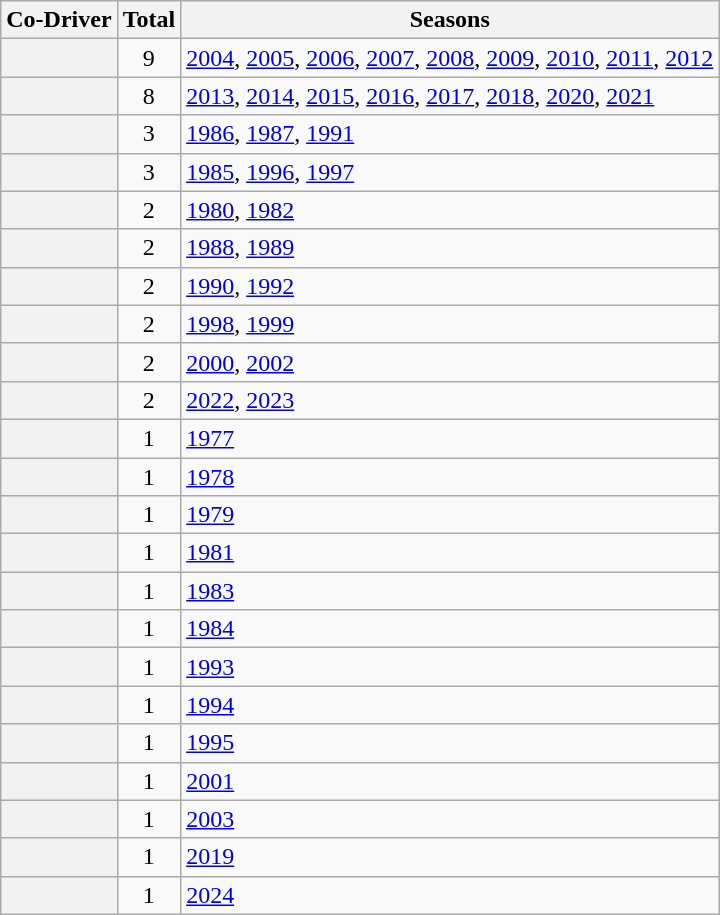<table class="sortable plainrowheaders wikitable">
<tr>
<th scope=col>Co-Driver</th>
<th scope=col>Total</th>
<th scope=col class="unsortable">Seasons</th>
</tr>
<tr>
<th scope=row> </th>
<td align=center>9</td>
<td><a href='#'>2004</a>, <a href='#'>2005</a>, <a href='#'>2006</a>, <a href='#'>2007</a>, <a href='#'>2008</a>, <a href='#'>2009</a>, <a href='#'>2010</a>, <a href='#'>2011</a>, <a href='#'>2012</a></td>
</tr>
<tr>
<th scope=row> </th>
<td align=center>8</td>
<td><a href='#'>2013</a>, <a href='#'>2014</a>, <a href='#'>2015</a>, <a href='#'>2016</a>, <a href='#'>2017</a>, <a href='#'>2018</a>, <a href='#'>2020</a>, <a href='#'>2021</a></td>
</tr>
<tr>
<th scope=row> </th>
<td align=center>3</td>
<td><a href='#'>1986</a>, <a href='#'>1987</a>, <a href='#'>1991</a></td>
</tr>
<tr>
<th scope=row> </th>
<td align=center>3</td>
<td><a href='#'>1985</a>, <a href='#'>1996</a>, <a href='#'>1997</a></td>
</tr>
<tr>
<th scope=row> </th>
<td align=center>2</td>
<td><a href='#'>1980</a>, <a href='#'>1982</a></td>
</tr>
<tr>
<th scope=row> </th>
<td align=center>2</td>
<td><a href='#'>1988</a>, <a href='#'>1989</a></td>
</tr>
<tr>
<th scope=row> </th>
<td align=center>2</td>
<td><a href='#'>1990</a>, <a href='#'>1992</a></td>
</tr>
<tr>
<th scope=row> </th>
<td align=center>2</td>
<td><a href='#'>1998</a>, <a href='#'>1999</a></td>
</tr>
<tr>
<th scope=row> </th>
<td align=center>2</td>
<td><a href='#'>2000</a>, <a href='#'>2002</a></td>
</tr>
<tr>
<th scope=row> </th>
<td align=center>2</td>
<td><a href='#'>2022</a>, <a href='#'>2023</a></td>
</tr>
<tr>
<th scope=row> </th>
<td align=center>1</td>
<td><a href='#'>1977</a></td>
</tr>
<tr>
<th scope=row> </th>
<td align=center>1</td>
<td><a href='#'>1978</a></td>
</tr>
<tr>
<th scope=row> </th>
<td align=center>1</td>
<td><a href='#'>1979</a></td>
</tr>
<tr>
<th scope=row> </th>
<td align=center>1</td>
<td><a href='#'>1981</a></td>
</tr>
<tr>
<th scope=row> </th>
<td align=center>1</td>
<td><a href='#'>1983</a></td>
</tr>
<tr>
<th scope=row> </th>
<td align=center>1</td>
<td><a href='#'>1984</a></td>
</tr>
<tr>
<th scope=row> </th>
<td align=center>1</td>
<td><a href='#'>1993</a></td>
</tr>
<tr>
<th scope=row> </th>
<td align=center>1</td>
<td><a href='#'>1994</a></td>
</tr>
<tr>
<th scope=row> </th>
<td align=center>1</td>
<td><a href='#'>1995</a></td>
</tr>
<tr>
<th scope=row> </th>
<td align=center>1</td>
<td><a href='#'>2001</a></td>
</tr>
<tr>
<th scope=row> </th>
<td align=center>1</td>
<td><a href='#'>2003</a></td>
</tr>
<tr>
<th scope=row> </th>
<td align=center>1</td>
<td><a href='#'>2019</a></td>
</tr>
<tr>
<th scope=row> </th>
<td align=center>1</td>
<td><a href='#'>2024</a></td>
</tr>
</table>
